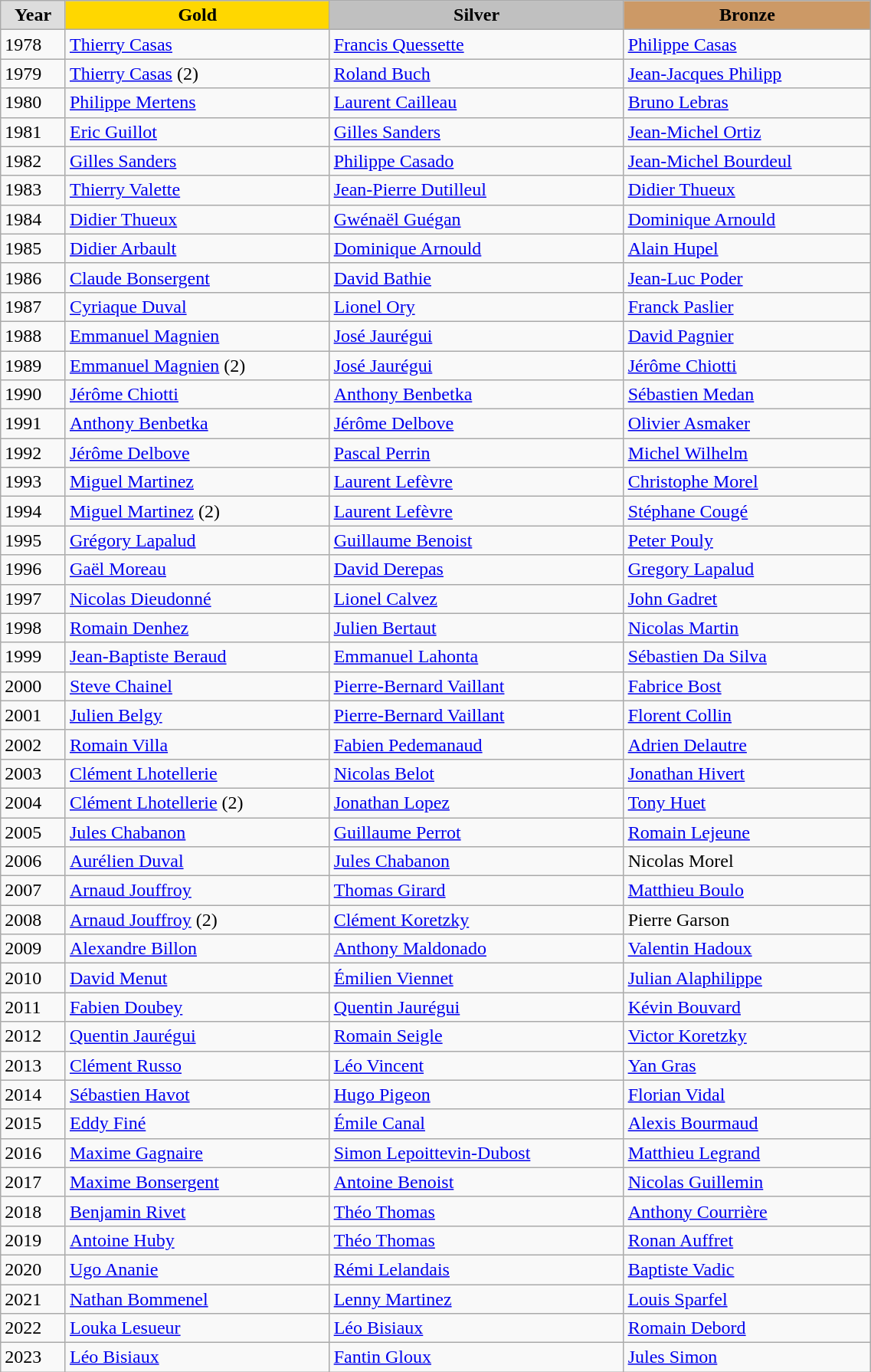<table class="wikitable" style="width: 60%; text-align:left;">
<tr>
<td style="background:#DDDDDD; font-weight:bold; text-align:center;">Year</td>
<td style="background:gold; font-weight:bold; text-align:center;">Gold</td>
<td style="background:silver; font-weight:bold; text-align:center;">Silver</td>
<td style="background:#cc9966; font-weight:bold; text-align:center;">Bronze</td>
</tr>
<tr>
<td>1978</td>
<td><a href='#'>Thierry Casas</a></td>
<td><a href='#'>Francis Quessette</a></td>
<td><a href='#'>Philippe Casas</a></td>
</tr>
<tr>
<td>1979</td>
<td><a href='#'>Thierry Casas</a> (2)</td>
<td><a href='#'>Roland Buch</a></td>
<td><a href='#'>Jean-Jacques Philipp</a></td>
</tr>
<tr>
<td>1980</td>
<td><a href='#'>Philippe Mertens</a></td>
<td><a href='#'>Laurent Cailleau</a></td>
<td><a href='#'>Bruno Lebras</a></td>
</tr>
<tr>
<td>1981</td>
<td><a href='#'>Eric Guillot</a></td>
<td><a href='#'>Gilles Sanders</a></td>
<td><a href='#'>Jean-Michel Ortiz</a></td>
</tr>
<tr>
<td>1982</td>
<td><a href='#'>Gilles Sanders</a></td>
<td><a href='#'>Philippe Casado</a></td>
<td><a href='#'>Jean-Michel Bourdeul</a></td>
</tr>
<tr>
<td>1983</td>
<td><a href='#'>Thierry Valette</a></td>
<td><a href='#'>Jean-Pierre Dutilleul</a></td>
<td><a href='#'>Didier Thueux</a></td>
</tr>
<tr>
<td>1984</td>
<td><a href='#'>Didier Thueux</a></td>
<td><a href='#'>Gwénaël Guégan</a></td>
<td><a href='#'>Dominique Arnould</a></td>
</tr>
<tr>
<td>1985</td>
<td><a href='#'>Didier Arbault</a></td>
<td><a href='#'>Dominique Arnould</a></td>
<td><a href='#'>Alain Hupel</a></td>
</tr>
<tr>
<td>1986</td>
<td><a href='#'>Claude Bonsergent</a></td>
<td><a href='#'>David Bathie</a></td>
<td><a href='#'>Jean-Luc Poder</a></td>
</tr>
<tr>
<td>1987</td>
<td><a href='#'>Cyriaque Duval</a></td>
<td><a href='#'>Lionel Ory</a></td>
<td><a href='#'>Franck Paslier</a></td>
</tr>
<tr>
<td>1988</td>
<td><a href='#'>Emmanuel Magnien</a></td>
<td><a href='#'>José Jaurégui</a></td>
<td><a href='#'>David Pagnier</a></td>
</tr>
<tr>
<td>1989</td>
<td><a href='#'>Emmanuel Magnien</a> (2)</td>
<td><a href='#'>José Jaurégui</a></td>
<td><a href='#'>Jérôme Chiotti</a></td>
</tr>
<tr>
<td>1990</td>
<td><a href='#'>Jérôme Chiotti</a></td>
<td><a href='#'>Anthony Benbetka</a></td>
<td><a href='#'>Sébastien Medan</a></td>
</tr>
<tr>
<td>1991</td>
<td><a href='#'>Anthony Benbetka</a></td>
<td><a href='#'>Jérôme Delbove</a></td>
<td><a href='#'>Olivier Asmaker</a></td>
</tr>
<tr>
<td>1992</td>
<td><a href='#'>Jérôme Delbove</a></td>
<td><a href='#'>Pascal Perrin</a></td>
<td><a href='#'>Michel Wilhelm</a></td>
</tr>
<tr>
<td>1993</td>
<td><a href='#'>Miguel Martinez</a></td>
<td><a href='#'>Laurent Lefèvre</a></td>
<td><a href='#'>Christophe Morel</a></td>
</tr>
<tr>
<td>1994</td>
<td><a href='#'>Miguel Martinez</a> (2)</td>
<td><a href='#'>Laurent Lefèvre</a></td>
<td><a href='#'>Stéphane Cougé</a></td>
</tr>
<tr>
<td>1995</td>
<td><a href='#'>Grégory Lapalud</a></td>
<td><a href='#'>Guillaume Benoist</a></td>
<td><a href='#'>Peter Pouly</a></td>
</tr>
<tr>
<td>1996</td>
<td><a href='#'>Gaël Moreau</a></td>
<td><a href='#'>David Derepas</a></td>
<td><a href='#'>Gregory Lapalud</a></td>
</tr>
<tr>
<td>1997</td>
<td><a href='#'>Nicolas Dieudonné</a></td>
<td><a href='#'>Lionel Calvez</a></td>
<td><a href='#'>John Gadret</a></td>
</tr>
<tr>
<td>1998</td>
<td><a href='#'>Romain Denhez</a></td>
<td><a href='#'>Julien Bertaut</a></td>
<td><a href='#'>Nicolas Martin</a></td>
</tr>
<tr>
<td>1999</td>
<td><a href='#'>Jean-Baptiste Beraud</a></td>
<td><a href='#'>Emmanuel Lahonta</a></td>
<td><a href='#'>Sébastien Da Silva</a></td>
</tr>
<tr>
<td>2000</td>
<td><a href='#'>Steve Chainel</a></td>
<td><a href='#'>Pierre-Bernard Vaillant</a></td>
<td><a href='#'>Fabrice Bost</a></td>
</tr>
<tr>
<td>2001</td>
<td><a href='#'>Julien Belgy</a></td>
<td><a href='#'>Pierre-Bernard Vaillant</a></td>
<td><a href='#'>Florent Collin</a></td>
</tr>
<tr>
<td>2002</td>
<td><a href='#'>Romain Villa</a></td>
<td><a href='#'>Fabien Pedemanaud</a></td>
<td><a href='#'>Adrien Delautre</a></td>
</tr>
<tr>
<td>2003</td>
<td><a href='#'>Clément Lhotellerie</a></td>
<td><a href='#'>Nicolas Belot</a></td>
<td><a href='#'>Jonathan Hivert</a></td>
</tr>
<tr>
<td>2004</td>
<td><a href='#'>Clément Lhotellerie</a> (2)</td>
<td><a href='#'>Jonathan Lopez</a></td>
<td><a href='#'>Tony Huet</a></td>
</tr>
<tr>
<td>2005</td>
<td><a href='#'>Jules Chabanon</a></td>
<td><a href='#'>Guillaume Perrot</a></td>
<td><a href='#'>Romain Lejeune</a></td>
</tr>
<tr>
<td>2006</td>
<td><a href='#'>Aurélien Duval</a></td>
<td><a href='#'>Jules Chabanon</a></td>
<td>Nicolas Morel</td>
</tr>
<tr>
<td>2007</td>
<td><a href='#'>Arnaud Jouffroy</a></td>
<td><a href='#'>Thomas Girard</a></td>
<td><a href='#'>Matthieu Boulo</a></td>
</tr>
<tr>
<td>2008</td>
<td><a href='#'>Arnaud Jouffroy</a> (2)</td>
<td><a href='#'>Clément Koretzky</a></td>
<td>Pierre Garson</td>
</tr>
<tr>
<td>2009</td>
<td><a href='#'>Alexandre Billon</a></td>
<td><a href='#'>Anthony Maldonado</a></td>
<td><a href='#'>Valentin Hadoux</a></td>
</tr>
<tr>
<td>2010</td>
<td><a href='#'>David Menut</a></td>
<td><a href='#'>Émilien Viennet</a></td>
<td><a href='#'>Julian Alaphilippe</a></td>
</tr>
<tr>
<td>2011</td>
<td><a href='#'>Fabien Doubey</a></td>
<td><a href='#'>Quentin Jaurégui</a></td>
<td><a href='#'>Kévin Bouvard</a></td>
</tr>
<tr>
<td>2012</td>
<td><a href='#'>Quentin Jaurégui</a></td>
<td><a href='#'>Romain Seigle</a></td>
<td><a href='#'>Victor Koretzky</a></td>
</tr>
<tr>
<td>2013</td>
<td><a href='#'>Clément Russo</a></td>
<td><a href='#'>Léo Vincent</a></td>
<td><a href='#'>Yan Gras</a></td>
</tr>
<tr>
<td>2014</td>
<td><a href='#'>Sébastien Havot</a></td>
<td><a href='#'>Hugo Pigeon</a></td>
<td><a href='#'>Florian Vidal</a></td>
</tr>
<tr>
<td>2015</td>
<td><a href='#'>Eddy Finé</a></td>
<td><a href='#'>Émile Canal</a></td>
<td><a href='#'>Alexis Bourmaud</a></td>
</tr>
<tr>
<td>2016</td>
<td><a href='#'>Maxime Gagnaire</a></td>
<td><a href='#'>Simon Lepoittevin-Dubost</a></td>
<td><a href='#'>Matthieu Legrand</a></td>
</tr>
<tr>
<td>2017</td>
<td><a href='#'>Maxime Bonsergent</a></td>
<td><a href='#'>Antoine Benoist</a></td>
<td><a href='#'>Nicolas Guillemin</a></td>
</tr>
<tr>
<td>2018</td>
<td><a href='#'>Benjamin Rivet</a></td>
<td><a href='#'>Théo Thomas</a></td>
<td><a href='#'>Anthony Courrière</a></td>
</tr>
<tr>
<td>2019</td>
<td><a href='#'>Antoine Huby</a></td>
<td><a href='#'>Théo Thomas</a></td>
<td><a href='#'>Ronan Auffret</a></td>
</tr>
<tr>
<td>2020</td>
<td><a href='#'>Ugo Ananie</a></td>
<td><a href='#'>Rémi Lelandais</a></td>
<td><a href='#'>Baptiste Vadic</a></td>
</tr>
<tr>
<td>2021</td>
<td><a href='#'>Nathan Bommenel</a></td>
<td><a href='#'>Lenny Martinez</a></td>
<td><a href='#'>Louis Sparfel</a></td>
</tr>
<tr>
<td>2022</td>
<td><a href='#'>Louka Lesueur</a></td>
<td><a href='#'>Léo Bisiaux</a></td>
<td><a href='#'>Romain Debord</a></td>
</tr>
<tr>
<td>2023</td>
<td><a href='#'>Léo Bisiaux</a></td>
<td><a href='#'>Fantin Gloux</a></td>
<td><a href='#'>Jules Simon</a></td>
</tr>
</table>
